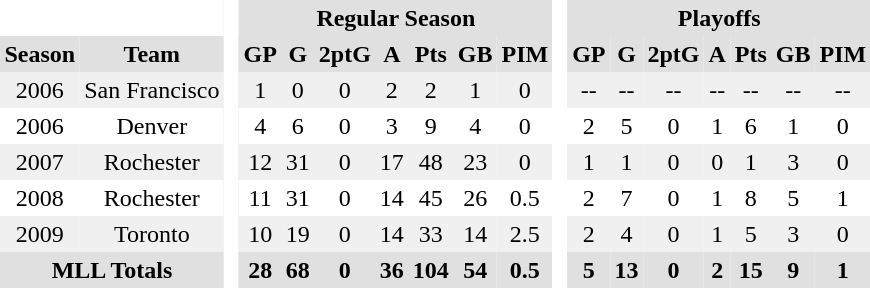<table BORDER="0" CELLPADDING="3" CELLSPACING="0">
<tr ALIGN="center" bgcolor="#e0e0e0">
<th colspan="2" bgcolor="#ffffff"> </th>
<th rowspan="99" bgcolor="#ffffff"> </th>
<th colspan="7">Regular Season</th>
<th rowspan="99" bgcolor="#ffffff"> </th>
<th colspan="7">Playoffs</th>
</tr>
<tr ALIGN="center" bgcolor="#e0e0e0">
<th>Season</th>
<th>Team</th>
<th>GP</th>
<th>G</th>
<th>2ptG</th>
<th>A</th>
<th>Pts</th>
<th>GB</th>
<th>PIM</th>
<th>GP</th>
<th>G</th>
<th>2ptG</th>
<th>A</th>
<th>Pts</th>
<th>GB</th>
<th>PIM</th>
</tr>
<tr ALIGN="center" bgcolor="#f0f0f0">
<td>2006</td>
<td>San Francisco</td>
<td>1</td>
<td>0</td>
<td>0</td>
<td>2</td>
<td>2</td>
<td>1</td>
<td>0</td>
<td>--</td>
<td>--</td>
<td>--</td>
<td>--</td>
<td>--</td>
<td>--</td>
<td>--</td>
</tr>
<tr ALIGN="center">
<td>2006</td>
<td>Denver</td>
<td>4</td>
<td>6</td>
<td>0</td>
<td>3</td>
<td>9</td>
<td>4</td>
<td>0</td>
<td>2</td>
<td>5</td>
<td>0</td>
<td>1</td>
<td>6</td>
<td>1</td>
<td>0</td>
</tr>
<tr ALIGN="center" bgcolor="#f0f0f0">
<td>2007</td>
<td>Rochester</td>
<td>12</td>
<td>31</td>
<td>0</td>
<td>17</td>
<td>48</td>
<td>23</td>
<td>0</td>
<td>1</td>
<td>1</td>
<td>0</td>
<td>0</td>
<td>1</td>
<td>3</td>
<td>0</td>
</tr>
<tr ALIGN="center">
<td>2008</td>
<td>Rochester</td>
<td>11</td>
<td>31</td>
<td>0</td>
<td>14</td>
<td>45</td>
<td>26</td>
<td>0.5</td>
<td>2</td>
<td>7</td>
<td>0</td>
<td>1</td>
<td>8</td>
<td>5</td>
<td>1</td>
</tr>
<tr ALIGN="center" bgcolor="#f0f0f0">
<td>2009</td>
<td>Toronto</td>
<td>10</td>
<td>19</td>
<td>0</td>
<td>14</td>
<td>33</td>
<td>14</td>
<td>2.5</td>
<td>2</td>
<td>4</td>
<td>0</td>
<td>1</td>
<td>5</td>
<td>3</td>
<td>0</td>
</tr>
<tr ALIGN="center" bgcolor="#e0e0e0">
<th colspan="2">MLL Totals</th>
<th>28</th>
<th>68</th>
<th>0</th>
<th>36</th>
<th>104</th>
<th>54</th>
<th>0.5</th>
<th>5</th>
<th>13</th>
<th>0</th>
<th>2</th>
<th>15</th>
<th>9</th>
<th>1</th>
</tr>
</table>
